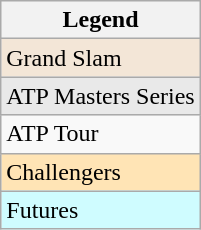<table class="wikitable sortable mw-collapsible mw-collapsed">
<tr style="background:#f2f2f2;">
<th>Legend</th>
</tr>
<tr style="background:#f3e6d7;">
<td>Grand Slam</td>
</tr>
<tr style="background:#e9e9e9;">
<td>ATP Masters Series</td>
</tr>
<tr>
<td>ATP Tour</td>
</tr>
<tr style="background:moccasin;">
<td>Challengers</td>
</tr>
<tr style="background:#cffcff;">
<td>Futures</td>
</tr>
</table>
